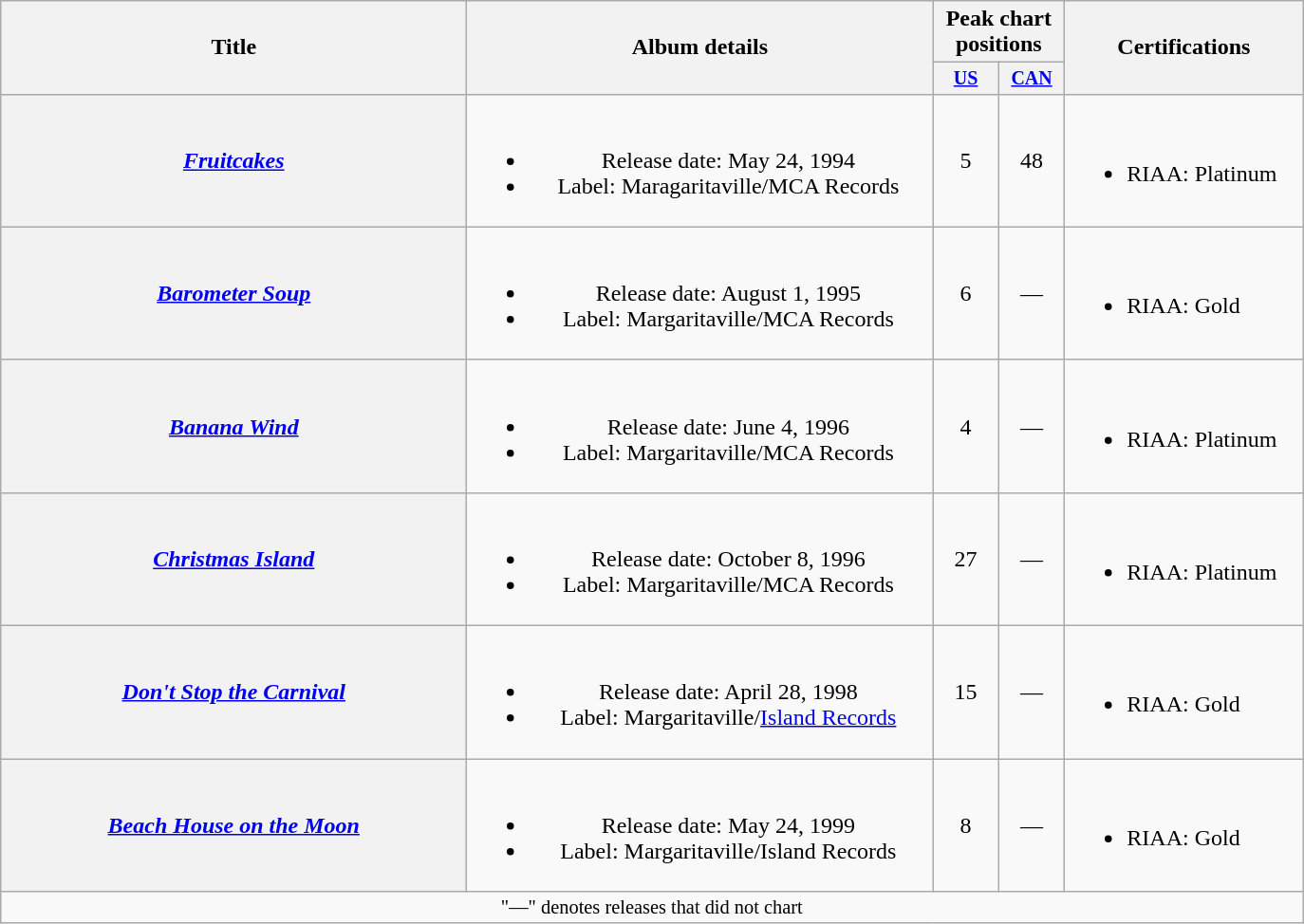<table class="wikitable plainrowheaders" style="text-align:center;">
<tr>
<th rowspan="2" style="width:20em;">Title</th>
<th rowspan="2" style="width:20em;">Album details</th>
<th colspan="2">Peak chart<br>positions</th>
<th rowspan="2" style="width:10em;">Certifications</th>
</tr>
<tr style="font-size:smaller;">
<th width="40"><a href='#'>US</a><br></th>
<th width="40"><a href='#'>CAN</a><br></th>
</tr>
<tr>
<th scope="row"><em><a href='#'>Fruitcakes</a></em></th>
<td><br><ul><li>Release date: May 24, 1994</li><li>Label: Maragaritaville/MCA Records</li></ul></td>
<td>5</td>
<td>48</td>
<td align="left"><br><ul><li>RIAA: Platinum</li></ul></td>
</tr>
<tr>
<th scope="row"><em><a href='#'>Barometer Soup</a></em></th>
<td><br><ul><li>Release date: August 1, 1995</li><li>Label: Margaritaville/MCA Records</li></ul></td>
<td>6</td>
<td>—</td>
<td align="left"><br><ul><li>RIAA: Gold</li></ul></td>
</tr>
<tr>
<th scope="row"><em><a href='#'>Banana Wind</a></em></th>
<td><br><ul><li>Release date: June 4, 1996</li><li>Label: Margaritaville/MCA Records</li></ul></td>
<td>4</td>
<td>—</td>
<td align="left"><br><ul><li>RIAA: Platinum</li></ul></td>
</tr>
<tr>
<th scope="row"><em><a href='#'>Christmas Island</a></em></th>
<td><br><ul><li>Release date: October 8, 1996</li><li>Label: Margaritaville/MCA Records</li></ul></td>
<td>27</td>
<td>—</td>
<td align="left"><br><ul><li>RIAA: Platinum</li></ul></td>
</tr>
<tr>
<th scope="row"><em><a href='#'>Don't Stop the Carnival</a></em></th>
<td><br><ul><li>Release date: April 28, 1998</li><li>Label: Margaritaville/<a href='#'>Island Records</a></li></ul></td>
<td>15</td>
<td>—</td>
<td align="left"><br><ul><li>RIAA: Gold</li></ul></td>
</tr>
<tr>
<th scope="row"><em><a href='#'>Beach House on the Moon</a></em></th>
<td><br><ul><li>Release date: May 24, 1999</li><li>Label: Margaritaville/Island Records</li></ul></td>
<td>8</td>
<td>—</td>
<td align="left"><br><ul><li>RIAA: Gold</li></ul></td>
</tr>
<tr>
<td colspan="5" style="font-size:85%">"—" denotes releases that did not chart</td>
</tr>
</table>
